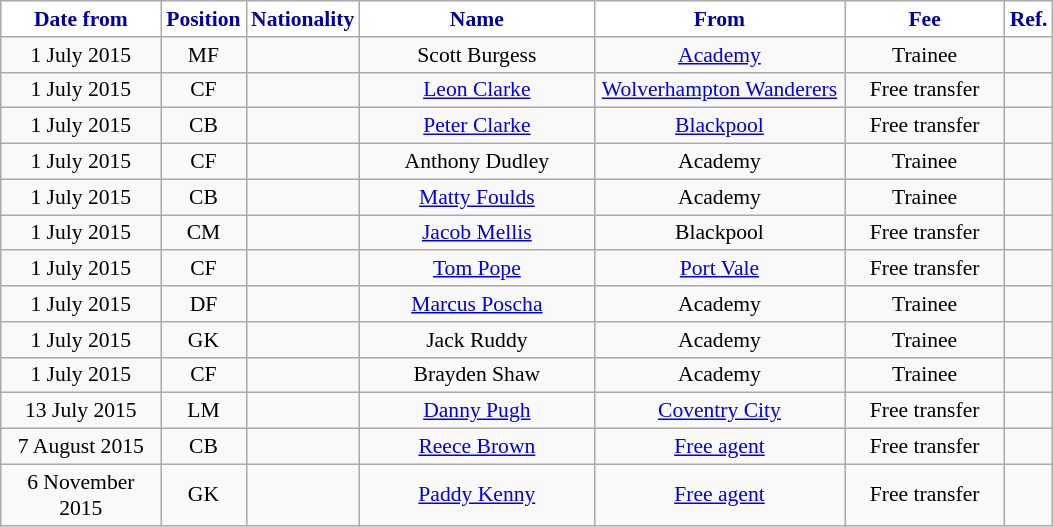<table class="wikitable"  style="text-align:center; font-size:90%; ">
<tr>
<th style="background:#FFFFFF; color:#0000AA; width:100px;">Date from</th>
<th style="background:#FFFFFF; color:#0000AA; width:50px;">Position</th>
<th style="background:#FFFFFF; color:#0000AA; width:50px;">Nationality</th>
<th style="background:#FFFFFF; color:#0000AA; width:150px;">Name</th>
<th style="background:#FFFFFF; color:#0000AA; width:160px;">From</th>
<th style="background:#FFFFFF; color:#0000AA; width:100px;">Fee</th>
<th style="background:#FFFFFF; color:#0000AA; width:25px;">Ref.</th>
</tr>
<tr>
<td>1 July 2015</td>
<td>MF</td>
<td></td>
<td>Scott Burgess</td>
<td><a href='#'>Academy</a></td>
<td>Trainee</td>
<td></td>
</tr>
<tr>
<td>1 July 2015</td>
<td>CF</td>
<td></td>
<td><a href='#'>Leon Clarke</a></td>
<td><a href='#'>Wolverhampton Wanderers</a></td>
<td>Free transfer</td>
<td></td>
</tr>
<tr>
<td>1 July 2015</td>
<td>CB</td>
<td></td>
<td><a href='#'>Peter Clarke</a></td>
<td><a href='#'>Blackpool</a></td>
<td>Free transfer</td>
<td></td>
</tr>
<tr>
<td>1 July 2015</td>
<td>CF</td>
<td></td>
<td>Anthony Dudley</td>
<td>Academy</td>
<td>Trainee</td>
<td></td>
</tr>
<tr>
<td>1 July 2015</td>
<td>CB</td>
<td></td>
<td><a href='#'>Matty Foulds</a></td>
<td>Academy</td>
<td>Trainee</td>
<td></td>
</tr>
<tr>
<td>1 July 2015</td>
<td>CM</td>
<td></td>
<td><a href='#'>Jacob Mellis</a></td>
<td>Blackpool</td>
<td>Free transfer</td>
<td></td>
</tr>
<tr>
<td>1 July 2015</td>
<td>CF</td>
<td></td>
<td><a href='#'>Tom Pope</a></td>
<td><a href='#'>Port Vale</a></td>
<td>Free transfer</td>
<td></td>
</tr>
<tr>
<td>1 July 2015</td>
<td>DF</td>
<td></td>
<td><a href='#'>Marcus Poscha</a></td>
<td>Academy</td>
<td>Trainee</td>
<td></td>
</tr>
<tr>
<td>1 July 2015</td>
<td>GK</td>
<td></td>
<td>Jack Ruddy</td>
<td>Academy</td>
<td>Trainee</td>
<td></td>
</tr>
<tr>
<td>1 July 2015</td>
<td>CF</td>
<td></td>
<td>Brayden Shaw</td>
<td>Academy</td>
<td>Trainee</td>
<td></td>
</tr>
<tr>
<td>13 July 2015</td>
<td>LM</td>
<td></td>
<td><a href='#'>Danny Pugh</a></td>
<td><a href='#'>Coventry City</a></td>
<td>Free transfer</td>
<td></td>
</tr>
<tr>
<td>7 August 2015</td>
<td>CB</td>
<td></td>
<td><a href='#'>Reece Brown</a></td>
<td><a href='#'>Free agent</a></td>
<td>Free transfer</td>
<td></td>
</tr>
<tr>
<td>6 November 2015</td>
<td>GK</td>
<td></td>
<td><a href='#'>Paddy Kenny</a></td>
<td><a href='#'>Free agent</a></td>
<td>Free transfer</td>
<td></td>
</tr>
</table>
